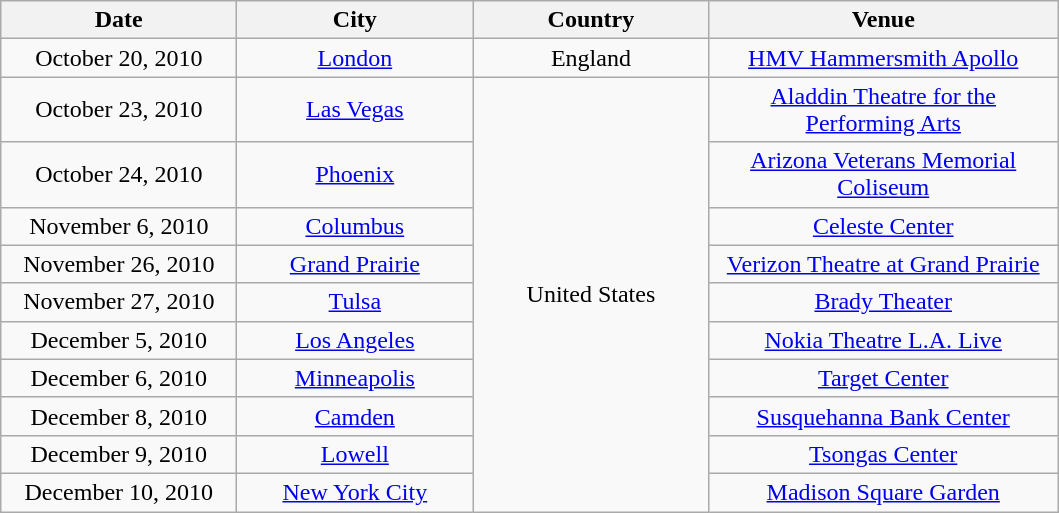<table class="wikitable" style="text-align:center;">
<tr>
<th width="150">Date</th>
<th width="150">City</th>
<th width="150">Country</th>
<th width="225">Venue</th>
</tr>
<tr>
<td>October 20, 2010</td>
<td><a href='#'>London</a></td>
<td>England</td>
<td><a href='#'>HMV Hammersmith Apollo</a></td>
</tr>
<tr>
<td>October 23, 2010</td>
<td><a href='#'>Las Vegas</a></td>
<td rowspan="10">United States</td>
<td><a href='#'>Aladdin Theatre for the Performing Arts</a></td>
</tr>
<tr>
<td>October 24, 2010</td>
<td><a href='#'>Phoenix</a></td>
<td><a href='#'>Arizona Veterans Memorial Coliseum</a></td>
</tr>
<tr>
<td>November 6, 2010</td>
<td><a href='#'>Columbus</a></td>
<td><a href='#'>Celeste Center</a></td>
</tr>
<tr>
<td>November 26, 2010</td>
<td><a href='#'>Grand Prairie</a></td>
<td><a href='#'>Verizon Theatre at Grand Prairie</a></td>
</tr>
<tr>
<td>November 27, 2010</td>
<td><a href='#'>Tulsa</a></td>
<td><a href='#'>Brady Theater</a></td>
</tr>
<tr>
<td>December 5, 2010</td>
<td><a href='#'>Los Angeles</a></td>
<td><a href='#'>Nokia Theatre L.A. Live</a></td>
</tr>
<tr>
<td>December 6, 2010</td>
<td><a href='#'>Minneapolis</a></td>
<td><a href='#'>Target Center</a></td>
</tr>
<tr>
<td>December 8, 2010</td>
<td><a href='#'>Camden</a></td>
<td><a href='#'>Susquehanna Bank Center</a></td>
</tr>
<tr>
<td>December 9, 2010</td>
<td><a href='#'>Lowell</a></td>
<td><a href='#'>Tsongas Center</a></td>
</tr>
<tr>
<td>December 10, 2010</td>
<td><a href='#'>New York City</a></td>
<td><a href='#'>Madison Square Garden</a></td>
</tr>
</table>
